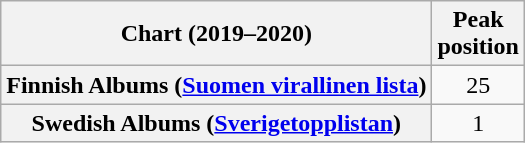<table class="wikitable sortable plainrowheaders" style="text-align:center">
<tr>
<th scope="col">Chart (2019–2020)</th>
<th scope="col">Peak<br>position</th>
</tr>
<tr>
<th scope="row">Finnish Albums (<a href='#'>Suomen virallinen lista</a>)</th>
<td>25</td>
</tr>
<tr>
<th scope="row">Swedish Albums (<a href='#'>Sverigetopplistan</a>)</th>
<td>1</td>
</tr>
</table>
